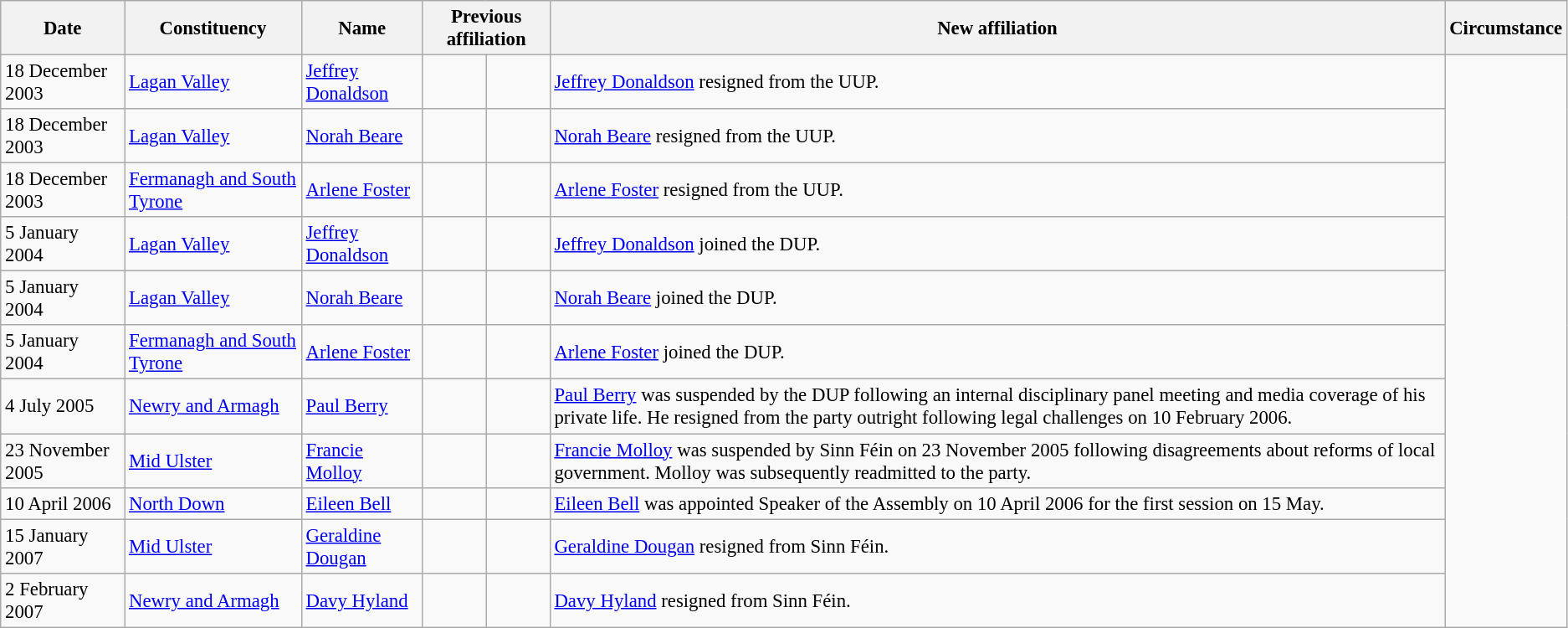<table class="wikitable" style="font-size: 95%;">
<tr>
<th>Date</th>
<th>Constituency</th>
<th>Name</th>
<th colspan="2">Previous affiliation</th>
<th colspan="2">New affiliation</th>
<th>Circumstance</th>
</tr>
<tr>
<td>18 December 2003</td>
<td><a href='#'>Lagan Valley</a></td>
<td><a href='#'>Jeffrey Donaldson</a></td>
<td></td>
<td></td>
<td><a href='#'>Jeffrey Donaldson</a> resigned from the UUP.</td>
</tr>
<tr>
<td>18 December 2003</td>
<td><a href='#'>Lagan Valley</a></td>
<td><a href='#'>Norah Beare</a></td>
<td></td>
<td></td>
<td><a href='#'>Norah Beare</a> resigned from the UUP.</td>
</tr>
<tr>
<td>18 December 2003</td>
<td><a href='#'>Fermanagh and South Tyrone</a></td>
<td><a href='#'>Arlene Foster</a></td>
<td></td>
<td></td>
<td><a href='#'>Arlene Foster</a> resigned from the UUP.</td>
</tr>
<tr>
<td>5 January 2004</td>
<td><a href='#'>Lagan Valley</a></td>
<td><a href='#'>Jeffrey Donaldson</a></td>
<td></td>
<td></td>
<td><a href='#'>Jeffrey Donaldson</a> joined the DUP.</td>
</tr>
<tr>
<td>5 January 2004</td>
<td><a href='#'>Lagan Valley</a></td>
<td><a href='#'>Norah Beare</a></td>
<td></td>
<td></td>
<td><a href='#'>Norah Beare</a> joined the DUP.</td>
</tr>
<tr>
<td>5 January 2004</td>
<td><a href='#'>Fermanagh and South Tyrone</a></td>
<td><a href='#'>Arlene Foster</a></td>
<td></td>
<td></td>
<td><a href='#'>Arlene Foster</a> joined the DUP.</td>
</tr>
<tr>
<td>4 July 2005</td>
<td><a href='#'>Newry and Armagh</a></td>
<td><a href='#'>Paul Berry</a></td>
<td></td>
<td></td>
<td><a href='#'>Paul Berry</a> was suspended by the DUP following an internal disciplinary panel meeting and media coverage of his private life. He resigned from the party outright following legal challenges on 10 February 2006.</td>
</tr>
<tr>
<td>23 November 2005</td>
<td><a href='#'>Mid Ulster</a></td>
<td><a href='#'>Francie Molloy</a></td>
<td></td>
<td></td>
<td><a href='#'>Francie Molloy</a> was suspended by Sinn Féin on 23 November 2005 following disagreements about reforms of local government. Molloy was subsequently readmitted to the party.</td>
</tr>
<tr>
<td>10 April 2006</td>
<td><a href='#'>North Down</a></td>
<td><a href='#'>Eileen Bell</a></td>
<td></td>
<td></td>
<td><a href='#'>Eileen Bell</a> was appointed Speaker of the Assembly on 10 April 2006 for the first session on 15 May.</td>
</tr>
<tr>
<td>15 January 2007</td>
<td><a href='#'>Mid Ulster</a></td>
<td><a href='#'>Geraldine Dougan</a></td>
<td></td>
<td></td>
<td><a href='#'>Geraldine Dougan</a> resigned from Sinn Féin.</td>
</tr>
<tr>
<td>2 February 2007</td>
<td><a href='#'>Newry and Armagh</a></td>
<td><a href='#'>Davy Hyland</a></td>
<td></td>
<td></td>
<td><a href='#'>Davy Hyland</a> resigned from Sinn Féin.</td>
</tr>
</table>
